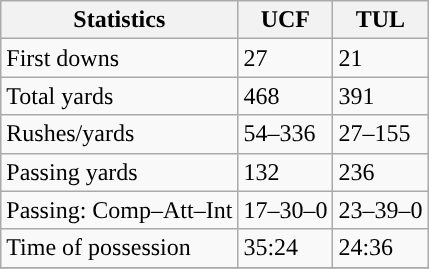<table class="wikitable" style="float: left;">
<tr>
<th>Statistics</th>
<th>UCF</th>
<th>TUL</th>
</tr>
<tr>
<td>First downs</td>
<td>27</td>
<td>21</td>
</tr>
<tr>
<td>Total yards</td>
<td>468</td>
<td>391</td>
</tr>
<tr>
<td>Rushes/yards</td>
<td>54–336</td>
<td>27–155</td>
</tr>
<tr>
<td>Passing yards</td>
<td>132</td>
<td>236</td>
</tr>
<tr>
<td>Passing: Comp–Att–Int</td>
<td>17–30–0</td>
<td>23–39–0</td>
</tr>
<tr>
<td>Time of possession</td>
<td>35:24</td>
<td>24:36</td>
</tr>
<tr>
</tr>
</table>
